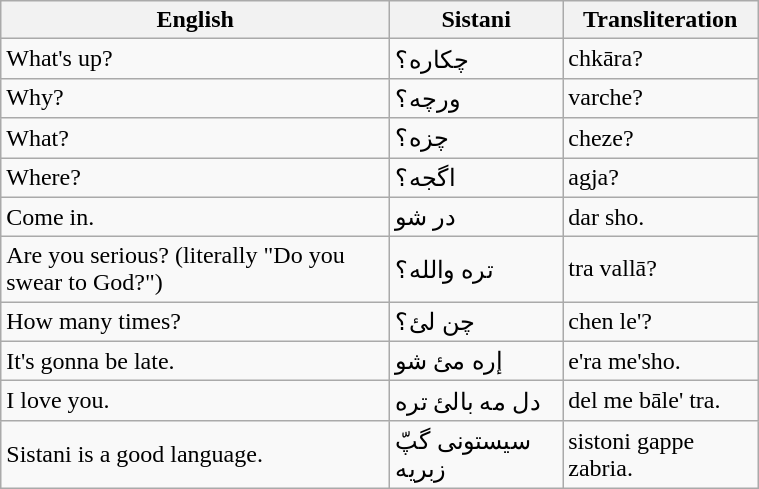<table class="wikitable" style="width: 40%">
<tr>
<th>English</th>
<th>Sistani</th>
<th>Transliteration</th>
</tr>
<tr>
<td>What's up?</td>
<td>چکاره؟</td>
<td>chkāra?</td>
</tr>
<tr>
<td>Why?</td>
<td>ورچه؟</td>
<td>varche?</td>
</tr>
<tr>
<td>What?</td>
<td>چزه؟</td>
<td>cheze?</td>
</tr>
<tr>
<td>Where?</td>
<td>اگجه؟</td>
<td>agja?</td>
</tr>
<tr>
<td>Come in.</td>
<td>در شو</td>
<td>dar sho.</td>
</tr>
<tr>
<td>Are you serious? (literally "Do you swear to God?")</td>
<td>تره والله؟</td>
<td>tra vallā?</td>
</tr>
<tr>
<td>How many times?</td>
<td>چن لئ؟</td>
<td>chen le'?</td>
</tr>
<tr>
<td>It's gonna be late.</td>
<td>إره مئ شو</td>
<td>e'ra me'sho.</td>
</tr>
<tr>
<td>I love you.</td>
<td>دل مه بالئ تره</td>
<td>del me bāle' tra.</td>
</tr>
<tr>
<td>Sistani is a good language.</td>
<td>سیستونی گپّ زبریه</td>
<td>sistoni gappe zabria.</td>
</tr>
</table>
